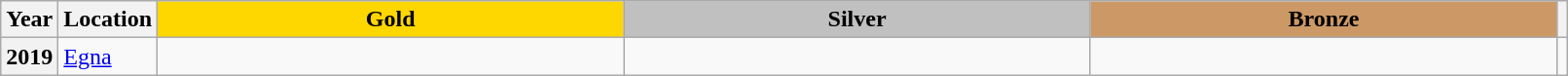<table class="wikitable unsortable" style="text-align:left; width:85%">
<tr>
<th scope="col" style="text-align:center">Year</th>
<th scope="col" style="text-align:center">Location</th>
<td scope="col" style="text-align:center; width:30%; background:gold"><strong>Gold</strong></td>
<td scope="col" style="text-align:center; width:30%; background:silver"><strong>Silver</strong></td>
<td scope="col" style="text-align:center; width:30%; background:#c96"><strong>Bronze</strong></td>
<th scope="col" style="text-align:center"></th>
</tr>
<tr>
<th scope="row" style="text-align:left">2019</th>
<td><a href='#'>Egna</a></td>
<td></td>
<td></td>
<td></td>
<td></td>
</tr>
</table>
